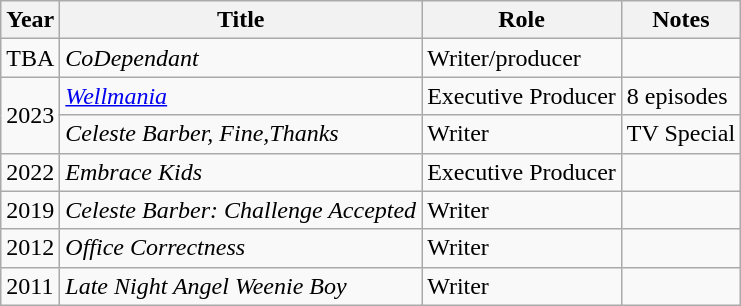<table class="wikitable">
<tr>
<th>Year</th>
<th>Title</th>
<th>Role</th>
<th>Notes</th>
</tr>
<tr>
<td>TBA</td>
<td><em>CoDependant</em></td>
<td>Writer/producer</td>
<td></td>
</tr>
<tr>
<td rowspan="2">2023</td>
<td><em><a href='#'>Wellmania</a></em></td>
<td>Executive Producer</td>
<td>8 episodes</td>
</tr>
<tr>
<td><em>Celeste Barber, Fine,Thanks</em></td>
<td>Writer</td>
<td>TV Special</td>
</tr>
<tr>
<td>2022</td>
<td><em>Embrace Kids</em></td>
<td>Executive Producer</td>
<td></td>
</tr>
<tr>
<td>2019</td>
<td><em>Celeste Barber: Challenge Accepted</em></td>
<td>Writer</td>
<td></td>
</tr>
<tr>
<td>2012</td>
<td><em>Office Correctness</em></td>
<td>Writer</td>
<td></td>
</tr>
<tr>
<td>2011</td>
<td><em>Late Night Angel Weenie Boy</em></td>
<td>Writer</td>
<td></td>
</tr>
</table>
